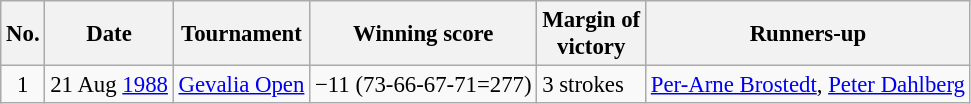<table class="wikitable" style="font-size:95%;">
<tr>
<th>No.</th>
<th>Date</th>
<th>Tournament</th>
<th>Winning score</th>
<th>Margin of<br>victory</th>
<th>Runners-up</th>
</tr>
<tr>
<td align=center>1</td>
<td align=right>21 Aug <a href='#'>1988</a></td>
<td><a href='#'>Gevalia Open</a></td>
<td>−11 (73-66-67-71=277)</td>
<td>3 strokes</td>
<td> <a href='#'>Per-Arne Brostedt</a>,  <a href='#'>Peter Dahlberg</a></td>
</tr>
</table>
